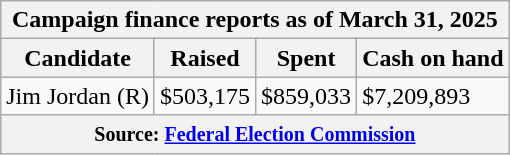<table class="wikitable sortable">
<tr>
<th colspan=4>Campaign finance reports as of March 31, 2025</th>
</tr>
<tr style="text-align:center;">
<th>Candidate</th>
<th>Raised</th>
<th>Spent</th>
<th>Cash on hand</th>
</tr>
<tr>
<td>Jim Jordan (R)</td>
<td>$503,175</td>
<td>$859,033</td>
<td>$7,209,893</td>
</tr>
<tr>
<th colspan="4"><small>Source: <a href='#'>Federal Election Commission</a></small></th>
</tr>
</table>
